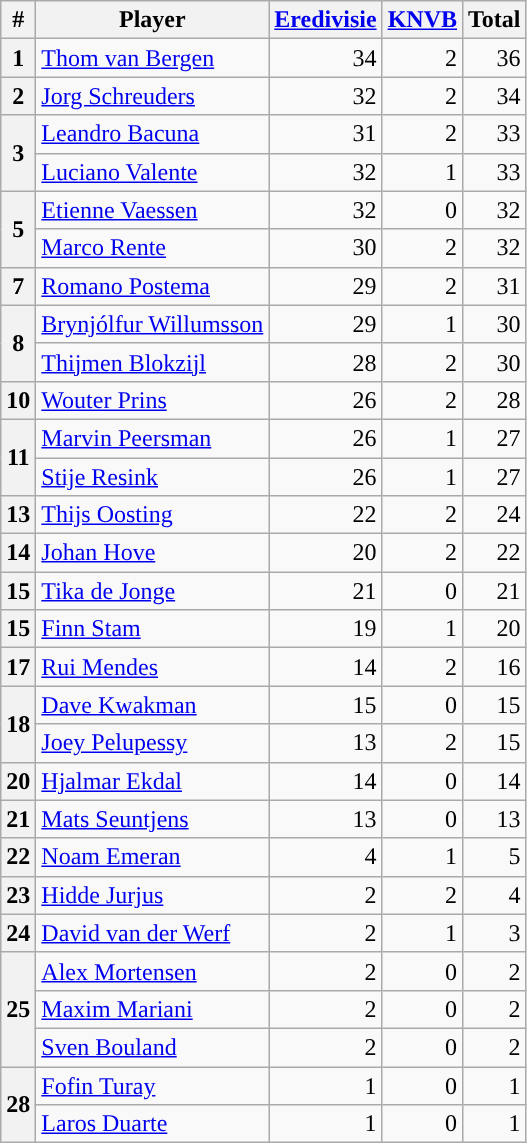<table class="wikitable" style="text-align:right;">
<tr>
<th>#</th>
<th>Player</th>
<th><a href='#'>Eredivisie</a></th>
<th><a href='#'>KNVB</a></th>
<th>Total</th>
</tr>
<tr>
<th align=center>1</th>
<td align=left> <a href='#'>Thom van Bergen</a></td>
<td>34</td>
<td>2</td>
<td>36</td>
</tr>
<tr>
<th align=center>2</th>
<td align=left> <a href='#'>Jorg Schreuders</a></td>
<td>32</td>
<td>2</td>
<td>34</td>
</tr>
<tr>
<th rowspan=2 align=center>3</th>
<td align=left> <a href='#'>Leandro Bacuna</a></td>
<td>31</td>
<td>2</td>
<td>33</td>
</tr>
<tr>
<td align=left> <a href='#'>Luciano Valente</a></td>
<td>32</td>
<td>1</td>
<td>33</td>
</tr>
<tr>
<th rowspan=2 align=center>5</th>
<td align=left> <a href='#'>Etienne Vaessen</a></td>
<td>32</td>
<td>0</td>
<td>32</td>
</tr>
<tr>
<td align=left> <a href='#'>Marco Rente</a></td>
<td>30</td>
<td>2</td>
<td>32</td>
</tr>
<tr>
<th align=center>7</th>
<td align=left> <a href='#'>Romano Postema</a></td>
<td>29</td>
<td>2</td>
<td>31</td>
</tr>
<tr>
<th rowspan=2 align=center>8</th>
<td align=left> <a href='#'>Brynjólfur Willumsson</a></td>
<td>29</td>
<td>1</td>
<td>30</td>
</tr>
<tr>
<td align=left> <a href='#'>Thijmen Blokzijl</a></td>
<td>28</td>
<td>2</td>
<td>30</td>
</tr>
<tr>
<th align=center>10</th>
<td align=left> <a href='#'>Wouter Prins</a></td>
<td>26</td>
<td>2</td>
<td>28</td>
</tr>
<tr>
<th rowspan=2 align=center>11</th>
<td align=left> <a href='#'>Marvin Peersman</a></td>
<td>26</td>
<td>1</td>
<td>27</td>
</tr>
<tr>
<td align=left> <a href='#'>Stije Resink</a></td>
<td>26</td>
<td>1</td>
<td>27</td>
</tr>
<tr>
<th align=center>13</th>
<td align=left> <a href='#'>Thijs Oosting</a></td>
<td>22</td>
<td>2</td>
<td>24</td>
</tr>
<tr>
<th align=center>14</th>
<td align=left> <a href='#'>Johan Hove</a></td>
<td>20</td>
<td>2</td>
<td>22</td>
</tr>
<tr>
<th align=center>15</th>
<td align=left> <a href='#'>Tika de Jonge</a></td>
<td>21</td>
<td>0</td>
<td>21</td>
</tr>
<tr>
<th align=center>15</th>
<td align=left> <a href='#'>Finn Stam</a></td>
<td>19</td>
<td>1</td>
<td>20</td>
</tr>
<tr>
<th align=center>17</th>
<td align=left> <a href='#'>Rui Mendes</a></td>
<td>14</td>
<td>2</td>
<td>16</td>
</tr>
<tr>
<th rowspan=2 align=center>18</th>
<td align=left> <a href='#'>Dave Kwakman</a></td>
<td>15</td>
<td>0</td>
<td>15</td>
</tr>
<tr>
<td align=left> <a href='#'>Joey Pelupessy</a></td>
<td>13</td>
<td>2</td>
<td>15</td>
</tr>
<tr>
<th align=center>20</th>
<td align=left> <a href='#'>Hjalmar Ekdal</a></td>
<td>14</td>
<td>0</td>
<td>14</td>
</tr>
<tr>
<th align=center>21</th>
<td align=left> <a href='#'>Mats Seuntjens</a></td>
<td>13</td>
<td>0</td>
<td>13</td>
</tr>
<tr>
<th align=center>22</th>
<td align=left> <a href='#'>Noam Emeran</a></td>
<td>4</td>
<td>1</td>
<td>5</td>
</tr>
<tr>
<th align=center>23</th>
<td align=left> <a href='#'>Hidde Jurjus</a></td>
<td>2</td>
<td>2</td>
<td>4</td>
</tr>
<tr>
<th align=center>24</th>
<td align=left> <a href='#'>David van der Werf</a></td>
<td>2</td>
<td>1</td>
<td>3</td>
</tr>
<tr>
<th rowspan=3 align=center>25</th>
<td align=left> <a href='#'>Alex Mortensen</a></td>
<td>2</td>
<td>0</td>
<td>2</td>
</tr>
<tr>
<td align=left> <a href='#'>Maxim Mariani</a></td>
<td>2</td>
<td>0</td>
<td>2</td>
</tr>
<tr>
<td align=left> <a href='#'>Sven Bouland</a></td>
<td>2</td>
<td>0</td>
<td>2</td>
</tr>
<tr>
<th rowspan=2 align=center>28</th>
<td align=left> <a href='#'>Fofin Turay</a></td>
<td>1</td>
<td>0</td>
<td>1</td>
</tr>
<tr>
<td align=left> <a href='#'>Laros Duarte</a></td>
<td>1</td>
<td>0</td>
<td>1</td>
</tr>
</table>
